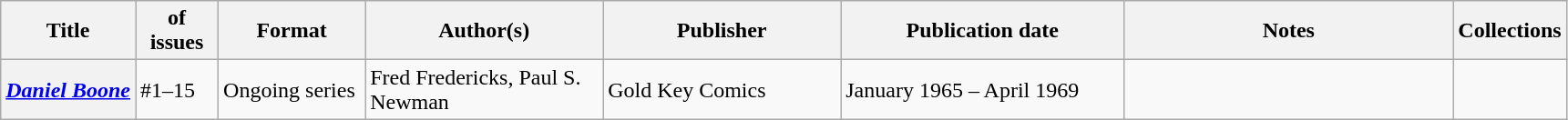<table class="wikitable">
<tr>
<th>Title</th>
<th style="width:40pt"> of issues</th>
<th style="width:75pt">Format</th>
<th style="width:125pt">Author(s)</th>
<th style="width:125pt">Publisher</th>
<th style="width:150pt">Publication date</th>
<th style="width:175pt">Notes</th>
<th>Collections</th>
</tr>
<tr>
<th><em><a href='#'>Daniel Boone</a></em></th>
<td>#1–15</td>
<td>Ongoing series</td>
<td>Fred Fredericks, Paul S. Newman</td>
<td>Gold Key Comics</td>
<td>January 1965 – April 1969</td>
<td></td>
<td></td>
</tr>
</table>
